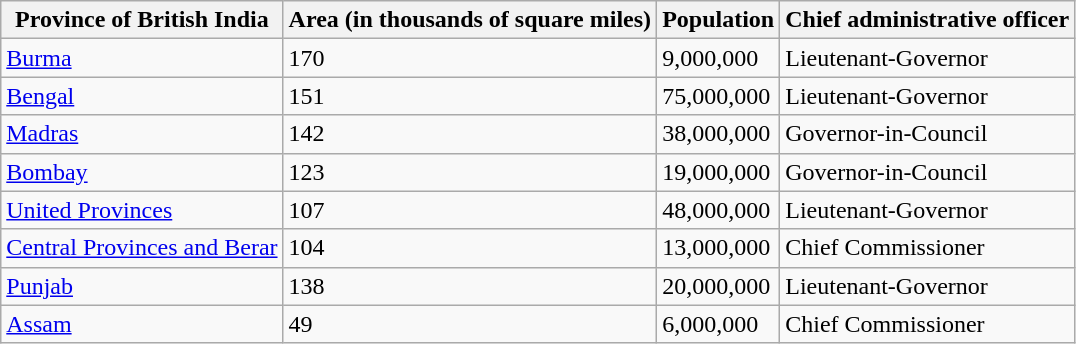<table class=wikitable>
<tr valign=bottom>
<th>Province of British India</th>
<th>Area (in thousands of square miles)</th>
<th>Population</th>
<th>Chief administrative officer</th>
</tr>
<tr>
<td align="centr"><a href='#'>Burma</a></td>
<td align="centr">170</td>
<td align="centr">9,000,000</td>
<td align="centr">Lieutenant-Governor</td>
</tr>
<tr>
<td align="centr"><a href='#'>Bengal</a></td>
<td align="centr">151</td>
<td align="centr">75,000,000</td>
<td align="centr">Lieutenant-Governor</td>
</tr>
<tr>
<td align="centr"><a href='#'>Madras</a></td>
<td align="centr">142</td>
<td align="centr">38,000,000</td>
<td align="centr">Governor-in-Council</td>
</tr>
<tr>
<td align="centr"><a href='#'>Bombay</a></td>
<td align="centr">123</td>
<td align="centr">19,000,000</td>
<td align="centr">Governor-in-Council</td>
</tr>
<tr>
<td align="centr"><a href='#'>United Provinces</a></td>
<td align="centr">107</td>
<td align="centr">48,000,000</td>
<td align="centr">Lieutenant-Governor</td>
</tr>
<tr>
<td align="centr"><a href='#'>Central Provinces and Berar</a></td>
<td align="centr">104</td>
<td align="centr">13,000,000</td>
<td align="centr">Chief Commissioner</td>
</tr>
<tr>
<td align="centr"><a href='#'>Punjab</a></td>
<td align="centr">138</td>
<td align="centr">20,000,000</td>
<td align="centr">Lieutenant-Governor</td>
</tr>
<tr>
<td align="centr"><a href='#'>Assam</a></td>
<td align="centr">49</td>
<td align="centr">6,000,000</td>
<td align="centr">Chief Commissioner</td>
</tr>
</table>
